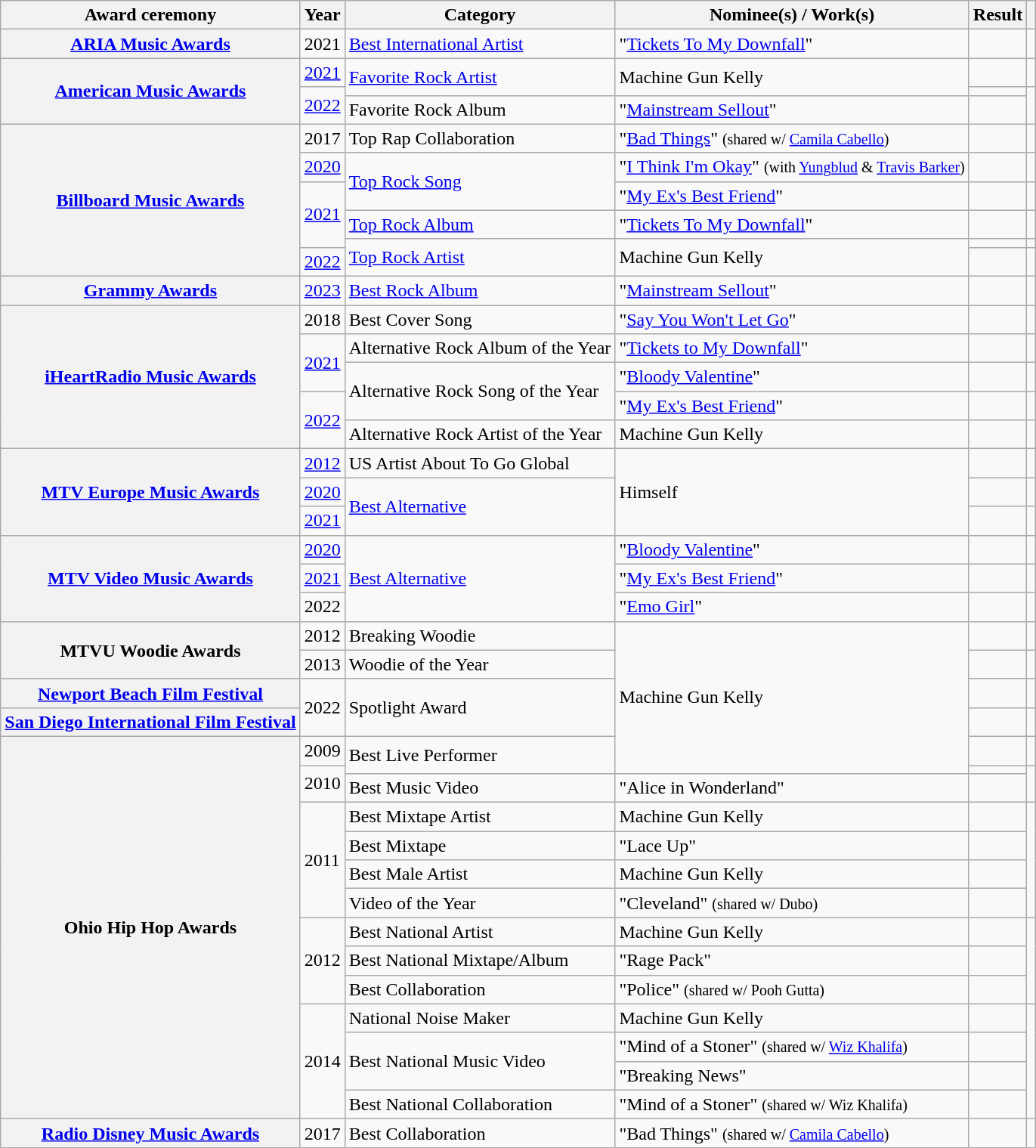<table class="wikitable sortable plainrowheaders">
<tr>
<th scope="col">Award ceremony</th>
<th scope="col">Year</th>
<th scope="col">Category</th>
<th scope="col">Nominee(s) / Work(s)</th>
<th scope="col">Result</th>
<th scope="col" class="unsortable"></th>
</tr>
<tr>
<th scope="row"><a href='#'>ARIA Music Awards</a></th>
<td>2021</td>
<td><a href='#'>Best International Artist</a></td>
<td>"<a href='#'>Tickets To My Downfall</a>"</td>
<td></td>
<td></td>
</tr>
<tr>
<th rowspan="3" scope="row"><a href='#'>American Music Awards</a></th>
<td rowspan="1"><a href='#'>2021</a></td>
<td rowspan="2"><a href='#'>Favorite Rock Artist</a></td>
<td rowspan="2">Machine Gun Kelly</td>
<td></td>
<td></td>
</tr>
<tr>
<td rowspan="2"><a href='#'>2022</a></td>
<td></td>
<td rowspan="2"></td>
</tr>
<tr>
<td>Favorite Rock Album</td>
<td>"<a href='#'>Mainstream Sellout</a>"</td>
<td></td>
</tr>
<tr>
<th scope="row" rowspan="6"><a href='#'>Billboard Music Awards</a></th>
<td>2017</td>
<td>Top Rap Collaboration</td>
<td>"<a href='#'>Bad Things</a>" <small>(shared w/ <a href='#'>Camila Cabello</a>)</small></td>
<td></td>
<td></td>
</tr>
<tr>
<td><a href='#'>2020</a></td>
<td rowspan="2"><a href='#'>Top Rock Song</a></td>
<td>"<a href='#'>I Think I'm Okay</a>" <small>(with <a href='#'>Yungblud</a> & <a href='#'>Travis Barker</a>)</small></td>
<td></td>
<td></td>
</tr>
<tr>
<td rowspan="3"><a href='#'>2021</a></td>
<td>"<a href='#'>My Ex's Best Friend</a>" </td>
<td></td>
<td></td>
</tr>
<tr>
<td><a href='#'>Top Rock Album</a></td>
<td>"<a href='#'>Tickets To My Downfall</a>"</td>
<td></td>
<td></td>
</tr>
<tr>
<td rowspan="2"><a href='#'>Top Rock Artist</a></td>
<td rowspan="2">Machine Gun Kelly</td>
<td></td>
<td></td>
</tr>
<tr>
<td><a href='#'>2022</a></td>
<td></td>
<td></td>
</tr>
<tr>
<th scope="row"><a href='#'>Grammy Awards</a></th>
<td><a href='#'>2023</a></td>
<td><a href='#'>Best Rock Album</a></td>
<td>"<a href='#'>Mainstream Sellout</a>"</td>
<td></td>
<td></td>
</tr>
<tr>
<th scope="row" rowspan="5"><a href='#'>iHeartRadio Music Awards</a></th>
<td rowspan="1">2018</td>
<td>Best Cover Song</td>
<td>"<a href='#'>Say You Won't Let Go</a>" </td>
<td></td>
<td rowspan="1"></td>
</tr>
<tr>
<td rowspan="2"><a href='#'>2021</a></td>
<td>Alternative Rock Album of the Year</td>
<td>"<a href='#'>Tickets to My Downfall</a>"</td>
<td></td>
<td></td>
</tr>
<tr>
<td rowspan="2">Alternative Rock Song of the Year</td>
<td>"<a href='#'>Bloody Valentine</a>"</td>
<td></td>
<td></td>
</tr>
<tr>
<td rowspan="2"><a href='#'>2022</a></td>
<td>"<a href='#'>My Ex's Best Friend</a>" </td>
<td></td>
<td></td>
</tr>
<tr>
<td>Alternative Rock Artist of the Year</td>
<td>Machine Gun Kelly</td>
<td></td>
<td></td>
</tr>
<tr>
<th scope="row" rowspan="3"><a href='#'>MTV Europe Music Awards</a></th>
<td><a href='#'>2012</a></td>
<td>US Artist About To Go Global</td>
<td rowspan="3">Himself</td>
<td></td>
<td></td>
</tr>
<tr>
<td><a href='#'>2020</a></td>
<td rowspan="2"><a href='#'>Best Alternative</a></td>
<td></td>
<td></td>
</tr>
<tr>
<td><a href='#'>2021</a></td>
<td></td>
<td></td>
</tr>
<tr>
<th rowspan="3" scope="row"><a href='#'>MTV Video Music Awards</a></th>
<td><a href='#'>2020</a></td>
<td rowspan="3"><a href='#'>Best Alternative</a></td>
<td>"<a href='#'>Bloody Valentine</a>"</td>
<td></td>
<td></td>
</tr>
<tr>
<td><a href='#'>2021</a></td>
<td>"<a href='#'>My Ex's Best Friend</a>" </td>
<td></td>
<td></td>
</tr>
<tr>
<td>2022</td>
<td>"<a href='#'>Emo Girl</a>" </td>
<td></td>
<td></td>
</tr>
<tr>
<th scope="row" rowspan="2">MTVU Woodie Awards</th>
<td>2012</td>
<td>Breaking Woodie</td>
<td rowspan="6">Machine Gun Kelly</td>
<td></td>
<td></td>
</tr>
<tr>
<td>2013</td>
<td>Woodie of the Year</td>
<td></td>
<td></td>
</tr>
<tr>
<th scope="row"><a href='#'>Newport Beach Film Festival</a></th>
<td rowspan="2">2022</td>
<td rowspan="2">Spotlight Award</td>
<td></td>
<td></td>
</tr>
<tr>
<th scope="row"><a href='#'>San Diego International Film Festival</a></th>
<td></td>
<td></td>
</tr>
<tr>
<th rowspan="14" scope="row">Ohio Hip Hop Awards</th>
<td>2009</td>
<td rowspan="2">Best Live Performer</td>
<td></td>
<td></td>
</tr>
<tr>
<td rowspan="2">2010</td>
<td></td>
<td rowspan="2"></td>
</tr>
<tr>
<td>Best Music Video</td>
<td>"Alice in Wonderland"</td>
<td></td>
</tr>
<tr>
<td rowspan="4">2011</td>
<td>Best Mixtape Artist</td>
<td>Machine Gun Kelly</td>
<td></td>
<td rowspan="4"></td>
</tr>
<tr>
<td>Best Mixtape</td>
<td>"Lace Up"</td>
<td></td>
</tr>
<tr>
<td>Best Male Artist</td>
<td>Machine Gun Kelly</td>
<td></td>
</tr>
<tr>
<td>Video of the Year</td>
<td>"Cleveland" <small>(shared w/ Dubo)</small></td>
<td></td>
</tr>
<tr>
<td rowspan="3">2012</td>
<td>Best National Artist</td>
<td>Machine Gun Kelly</td>
<td></td>
<td rowspan="3"></td>
</tr>
<tr>
<td>Best National Mixtape/Album</td>
<td>"Rage Pack"</td>
<td></td>
</tr>
<tr>
<td>Best Collaboration</td>
<td>"Police" <small>(shared w/ Pooh Gutta)</small></td>
<td></td>
</tr>
<tr>
<td rowspan="4">2014</td>
<td>National Noise Maker</td>
<td>Machine Gun Kelly</td>
<td></td>
<td rowspan="4"></td>
</tr>
<tr>
<td rowspan="2">Best National Music Video</td>
<td>"Mind of a Stoner" <small>(shared w/ <a href='#'>Wiz Khalifa</a>)</small></td>
<td></td>
</tr>
<tr>
<td>"Breaking News"</td>
<td></td>
</tr>
<tr>
<td>Best National Collaboration</td>
<td>"Mind of a Stoner" <small>(shared w/ Wiz Khalifa)</small></td>
<td></td>
</tr>
<tr>
<th scope="row"><a href='#'>Radio Disney Music Awards</a></th>
<td>2017</td>
<td>Best Collaboration</td>
<td>"Bad Things" <small>(shared w/ <a href='#'>Camila Cabello</a>)</small></td>
<td></td>
<td></td>
</tr>
</table>
